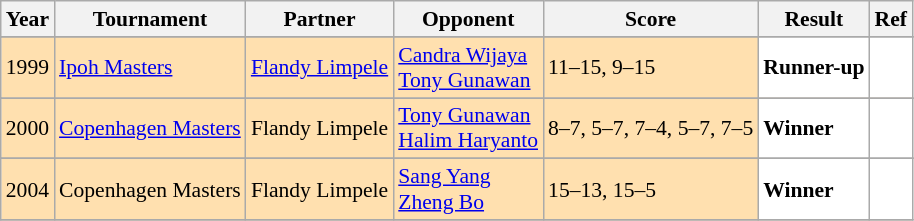<table class="sortable wikitable" style="font-size: 90%;">
<tr>
<th>Year</th>
<th>Tournament</th>
<th>Partner</th>
<th>Opponent</th>
<th>Score</th>
<th>Result</th>
<th>Ref</th>
</tr>
<tr>
</tr>
<tr style="background:#FFE0AF">
<td align="center">1999</td>
<td align="left"><a href='#'>Ipoh Masters</a></td>
<td align="left"> <a href='#'>Flandy Limpele</a></td>
<td align="left"> <a href='#'>Candra Wijaya</a><br> <a href='#'>Tony Gunawan</a></td>
<td align="left">11–15, 9–15</td>
<td style="text-align:left; background:white"> <strong>Runner-up</strong></td>
<td style="text-align:center; background:white"></td>
</tr>
<tr>
</tr>
<tr style="background:#FFE0AF">
<td align="center">2000</td>
<td align="left"><a href='#'>Copenhagen Masters</a></td>
<td align="left"> Flandy Limpele</td>
<td align="left"> <a href='#'>Tony Gunawan</a><br> <a href='#'>Halim Haryanto</a></td>
<td align="left">8–7, 5–7, 7–4, 5–7, 7–5</td>
<td style="text-align:left; background:white"> <strong>Winner</strong></td>
<td style="text-align:center; background:white"></td>
</tr>
<tr>
</tr>
<tr style="background:#FFE0AF">
<td align="center">2004</td>
<td align="left">Copenhagen Masters</td>
<td align="left"> Flandy Limpele</td>
<td align="left"> <a href='#'>Sang Yang</a><br> <a href='#'>Zheng Bo</a></td>
<td align="left">15–13, 15–5</td>
<td style="text-align:left; background:white"> <strong>Winner</strong></td>
<td style="text-align:center; background:white"></td>
</tr>
<tr>
</tr>
</table>
